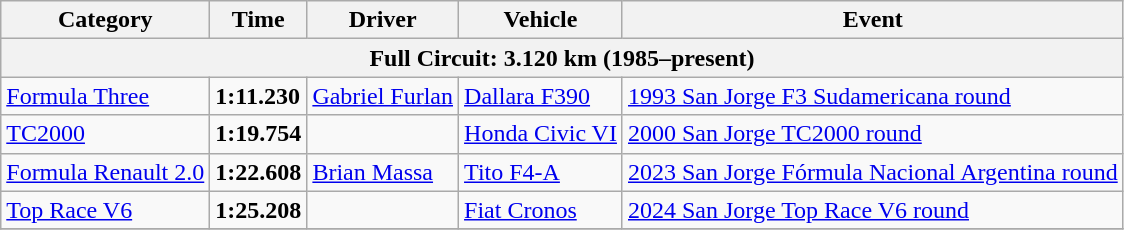<table class="wikitable">
<tr>
<th>Category</th>
<th>Time</th>
<th>Driver</th>
<th>Vehicle</th>
<th>Event</th>
</tr>
<tr>
<th colspan=5>Full Circuit: 3.120 km (1985–present)</th>
</tr>
<tr>
<td><a href='#'>Formula Three</a></td>
<td><strong>1:11.230</strong></td>
<td><a href='#'>Gabriel Furlan</a></td>
<td><a href='#'>Dallara F390</a></td>
<td><a href='#'>1993 San Jorge F3 Sudamericana round</a></td>
</tr>
<tr>
<td><a href='#'>TC2000</a></td>
<td><strong>1:19.754</strong></td>
<td></td>
<td><a href='#'>Honda Civic VI</a></td>
<td><a href='#'>2000 San Jorge TC2000 round</a></td>
</tr>
<tr>
<td><a href='#'>Formula Renault 2.0</a></td>
<td><strong>1:22.608</strong></td>
<td><a href='#'>Brian Massa</a></td>
<td><a href='#'>Tito F4-A</a></td>
<td><a href='#'>2023 San Jorge Fórmula Nacional Argentina round</a></td>
</tr>
<tr>
<td><a href='#'>Top Race V6</a></td>
<td><strong>1:25.208</strong></td>
<td></td>
<td><a href='#'>Fiat Cronos</a></td>
<td><a href='#'>2024 San Jorge Top Race V6 round</a></td>
</tr>
<tr>
</tr>
</table>
